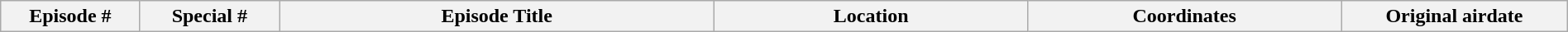<table class="wikitable plainrowheaders" style="width:100%; margin:auto;">
<tr>
<th width="8%">Episode #</th>
<th width="8%">Special #</th>
<th width="25%">Episode Title</th>
<th width="18%">Location</th>
<th width="18%">Coordinates</th>
<th width="13%">Original airdate<br><onlyinclude>



</onlyinclude></th>
</tr>
</table>
